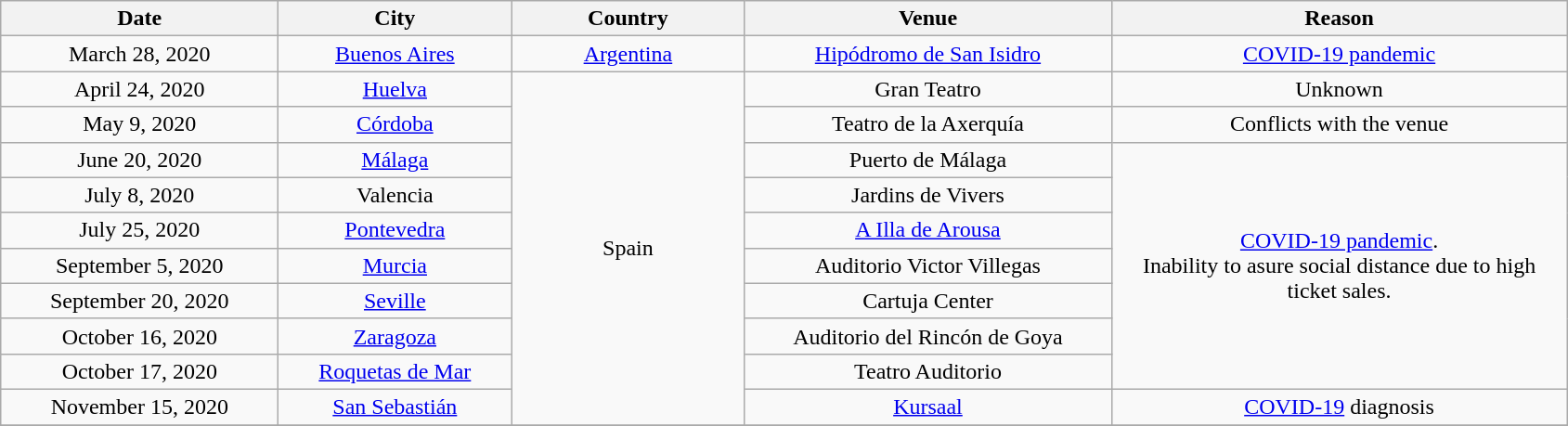<table class="wikitable" style="text-align:center;">
<tr>
<th scope="col" style="width:12em;">Date</th>
<th scope="col" style="width:10em;">City</th>
<th scope="col" style="width:10em;">Country</th>
<th scope="col" style="width:16em;">Venue</th>
<th scope="col" style="width:20em;">Reason</th>
</tr>
<tr>
<td>March 28, 2020</td>
<td><a href='#'>Buenos Aires</a></td>
<td><a href='#'>Argentina</a></td>
<td><a href='#'>Hipódromo de San Isidro</a></td>
<td><a href='#'>COVID-19 pandemic</a></td>
</tr>
<tr>
<td>April 24, 2020</td>
<td><a href='#'>Huelva</a></td>
<td rowspan="10">Spain</td>
<td>Gran Teatro</td>
<td>Unknown</td>
</tr>
<tr>
<td>May 9, 2020</td>
<td><a href='#'>Córdoba</a></td>
<td>Teatro de la Axerquía</td>
<td>Conflicts with the venue</td>
</tr>
<tr>
<td>June 20, 2020</td>
<td><a href='#'>Málaga</a></td>
<td>Puerto de Málaga</td>
<td rowspan="7"><a href='#'>COVID-19 pandemic</a>.<br>Inability to asure social distance due to high ticket sales.</td>
</tr>
<tr>
<td>July 8, 2020</td>
<td>Valencia</td>
<td>Jardins de Vivers</td>
</tr>
<tr>
<td>July 25, 2020</td>
<td><a href='#'>Pontevedra</a></td>
<td><a href='#'>A Illa de Arousa</a></td>
</tr>
<tr>
<td>September 5, 2020</td>
<td><a href='#'>Murcia</a></td>
<td>Auditorio Victor Villegas</td>
</tr>
<tr>
<td>September 20, 2020</td>
<td><a href='#'>Seville</a></td>
<td>Cartuja Center</td>
</tr>
<tr>
<td>October 16, 2020</td>
<td><a href='#'>Zaragoza</a></td>
<td>Auditorio del Rincón de Goya</td>
</tr>
<tr>
<td>October 17, 2020</td>
<td><a href='#'>Roquetas de Mar</a></td>
<td>Teatro Auditorio</td>
</tr>
<tr>
<td>November 15, 2020</td>
<td><a href='#'>San Sebastián</a></td>
<td><a href='#'>Kursaal</a></td>
<td><a href='#'>COVID-19</a> diagnosis</td>
</tr>
<tr>
</tr>
</table>
